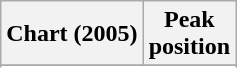<table class="wikitable sortable plainrowheaders" style="text-align:center">
<tr>
<th scope="col">Chart (2005)</th>
<th scope="col">Peak<br> position</th>
</tr>
<tr>
</tr>
<tr>
</tr>
<tr>
</tr>
<tr>
</tr>
</table>
